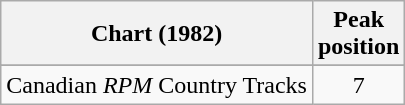<table class="wikitable sortable">
<tr>
<th align="left">Chart (1982)</th>
<th align="center">Peak<br>position</th>
</tr>
<tr>
</tr>
<tr>
<td align="left">Canadian <em>RPM</em> Country Tracks</td>
<td align="center">7</td>
</tr>
</table>
